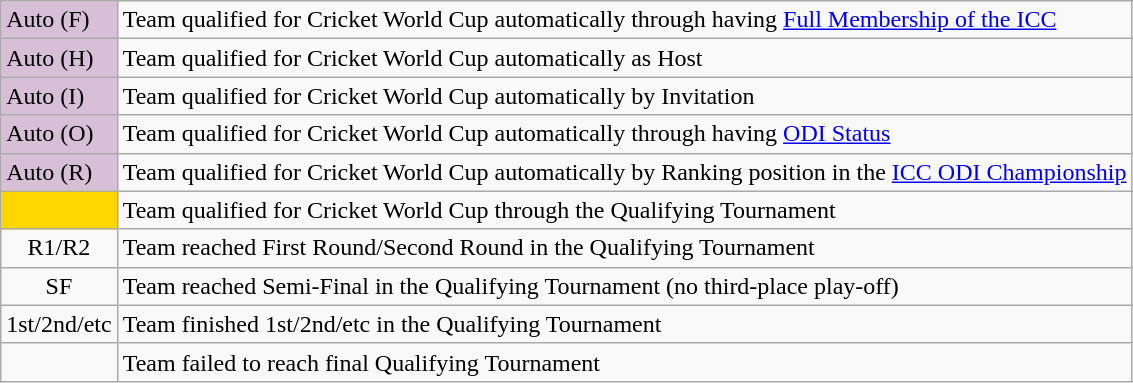<table class="wikitable">
<tr>
<td bgcolor=D8BFD8>Auto (F)</td>
<td>Team qualified for Cricket World Cup automatically through having <a href='#'>Full Membership of the ICC</a></td>
</tr>
<tr>
<td bgcolor=D8BFD8>Auto (H)</td>
<td>Team qualified for Cricket World Cup automatically as Host</td>
</tr>
<tr>
<td bgcolor=D8BFD8>Auto (I)</td>
<td>Team qualified for Cricket World Cup automatically by Invitation</td>
</tr>
<tr>
<td bgcolor=D8BFD8>Auto (O)</td>
<td>Team qualified for Cricket World Cup automatically through having <a href='#'>ODI Status</a></td>
</tr>
<tr>
<td bgcolor=D8BFD8>Auto (R)</td>
<td>Team qualified for Cricket World Cup automatically by Ranking position in the <a href='#'>ICC ODI Championship</a></td>
</tr>
<tr>
<td style="background: gold;"></td>
<td>Team qualified for Cricket World Cup through the Qualifying Tournament</td>
</tr>
<tr>
<td style="text-align:center;">R1/R2</td>
<td>Team reached First Round/Second Round in the Qualifying Tournament</td>
</tr>
<tr>
<td style="text-align:center;">SF</td>
<td>Team reached Semi-Final in the Qualifying Tournament (no third-place play-off)</td>
</tr>
<tr>
<td style="text-align:center;">1st/2nd/etc</td>
<td>Team finished 1st/2nd/etc in the Qualifying Tournament</td>
</tr>
<tr>
<td></td>
<td>Team failed to reach final Qualifying Tournament</td>
</tr>
</table>
